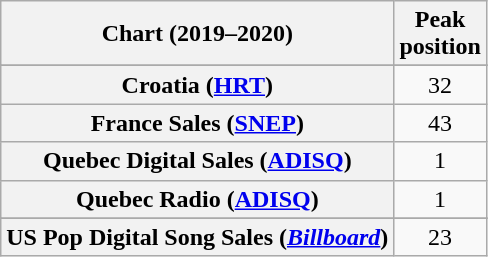<table class="wikitable sortable plainrowheaders" style="text-align:center">
<tr>
<th scope="col">Chart (2019–2020)</th>
<th scope="col">Peak<br>position</th>
</tr>
<tr>
</tr>
<tr>
</tr>
<tr>
</tr>
<tr>
</tr>
<tr>
</tr>
<tr>
<th scope="row">Croatia (<a href='#'>HRT</a>)</th>
<td>32</td>
</tr>
<tr>
<th scope="row">France Sales (<a href='#'>SNEP</a>)</th>
<td>43</td>
</tr>
<tr>
<th scope="row">Quebec Digital Sales (<a href='#'>ADISQ</a>)</th>
<td>1</td>
</tr>
<tr>
<th scope="row">Quebec Radio (<a href='#'>ADISQ</a>)</th>
<td>1</td>
</tr>
<tr>
</tr>
<tr>
</tr>
<tr>
<th scope="row">US Pop Digital Song Sales (<em><a href='#'>Billboard</a></em>)</th>
<td>23</td>
</tr>
</table>
